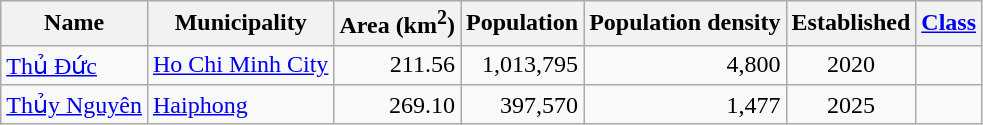<table class="wikitable sortable">
<tr>
<th>Name</th>
<th>Municipality</th>
<th>Area (km<sup>2</sup>)</th>
<th>Population</th>
<th>Population density</th>
<th>Established</th>
<th><a href='#'>Class</a></th>
</tr>
<tr>
<td><a href='#'>Thủ Đức</a></td>
<td><a href='#'>Ho Chi Minh City</a></td>
<td align="right">211.56</td>
<td align=right>1,013,795</td>
<td align=right>4,800</td>
<td align=center>2020</td>
<td align=center></td>
</tr>
<tr>
<td><a href='#'>Thủy Nguyên</a></td>
<td><a href='#'>Haiphong</a></td>
<td align="right">269.10</td>
<td align=right>397,570</td>
<td align=right>1,477</td>
<td align=center>2025</td>
<td align=center></td>
</tr>
</table>
